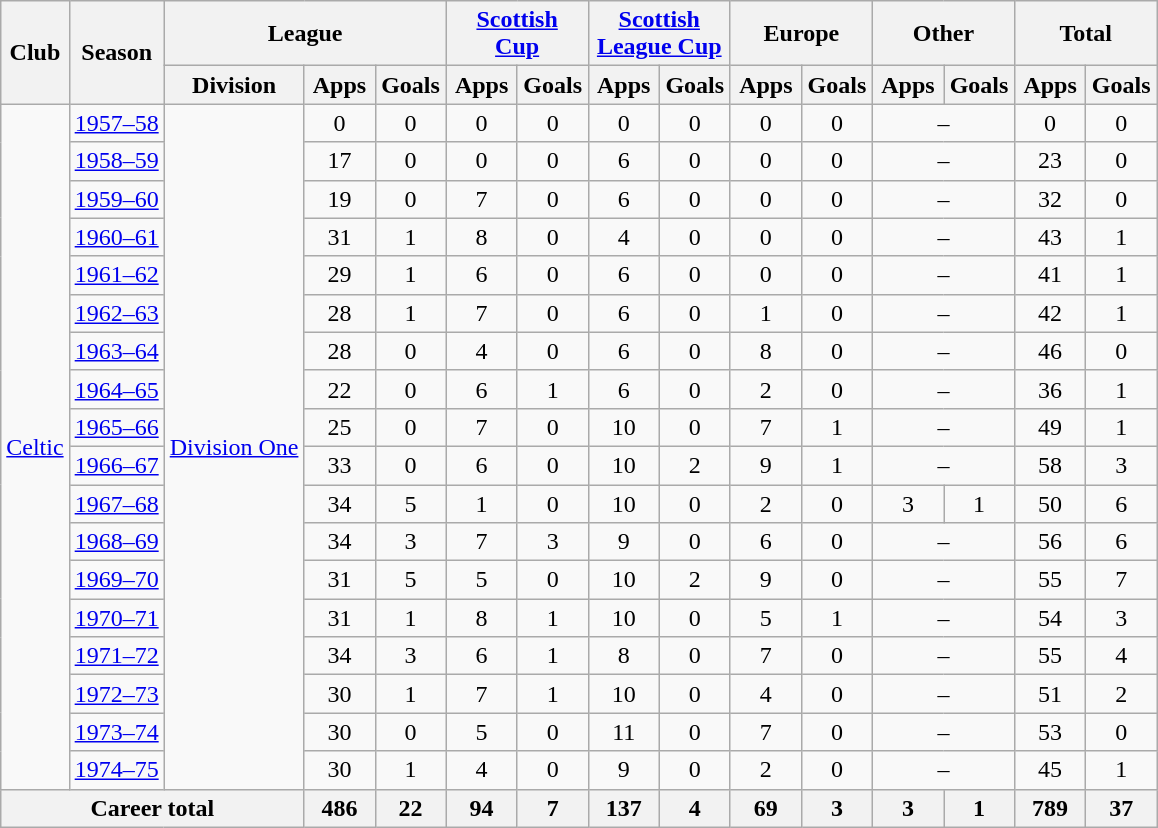<table class="wikitable" style="text-align:center">
<tr>
<th rowspan="2">Club</th>
<th rowspan="2">Season</th>
<th colspan="3">League</th>
<th colspan="2"><a href='#'>Scottish Cup</a></th>
<th colspan="2"><a href='#'>Scottish League Cup</a></th>
<th colspan="2">Europe</th>
<th colspan="2">Other</th>
<th colspan="2">Total</th>
</tr>
<tr>
<th>Division</th>
<th width="40">Apps</th>
<th width="40">Goals</th>
<th width="40">Apps</th>
<th width="40">Goals</th>
<th width="40">Apps</th>
<th width="40">Goals</th>
<th width="40">Apps</th>
<th width="40">Goals</th>
<th width="40">Apps</th>
<th width="40">Goals</th>
<th width="40">Apps</th>
<th width="40">Goals</th>
</tr>
<tr>
<td rowspan="18"><a href='#'>Celtic</a></td>
<td><a href='#'>1957–58</a></td>
<td rowspan="18"><a href='#'>Division One</a></td>
<td>0</td>
<td>0</td>
<td>0</td>
<td>0</td>
<td>0</td>
<td>0</td>
<td>0</td>
<td>0</td>
<td colspan="2">–</td>
<td>0</td>
<td>0</td>
</tr>
<tr>
<td><a href='#'>1958–59</a></td>
<td>17</td>
<td>0</td>
<td>0</td>
<td>0</td>
<td>6</td>
<td>0</td>
<td>0</td>
<td>0</td>
<td colspan="2">–</td>
<td>23</td>
<td>0</td>
</tr>
<tr>
<td><a href='#'>1959–60</a></td>
<td>19</td>
<td>0</td>
<td>7</td>
<td>0</td>
<td>6</td>
<td>0</td>
<td>0</td>
<td>0</td>
<td colspan="2">–</td>
<td>32</td>
<td>0</td>
</tr>
<tr>
<td><a href='#'>1960–61</a></td>
<td>31</td>
<td>1</td>
<td>8</td>
<td>0</td>
<td>4</td>
<td>0</td>
<td>0</td>
<td>0</td>
<td colspan="2">–</td>
<td>43</td>
<td>1</td>
</tr>
<tr>
<td><a href='#'>1961–62</a></td>
<td>29</td>
<td>1</td>
<td>6</td>
<td>0</td>
<td>6</td>
<td>0</td>
<td>0</td>
<td>0</td>
<td colspan="2">–</td>
<td>41</td>
<td>1</td>
</tr>
<tr>
<td><a href='#'>1962–63</a></td>
<td>28</td>
<td>1</td>
<td>7</td>
<td>0</td>
<td>6</td>
<td>0</td>
<td>1</td>
<td>0</td>
<td colspan="2">–</td>
<td>42</td>
<td>1</td>
</tr>
<tr>
<td><a href='#'>1963–64</a></td>
<td>28</td>
<td>0</td>
<td>4</td>
<td>0</td>
<td>6</td>
<td>0</td>
<td>8</td>
<td>0</td>
<td colspan="2">–</td>
<td>46</td>
<td>0</td>
</tr>
<tr>
<td><a href='#'>1964–65</a></td>
<td>22</td>
<td>0</td>
<td>6</td>
<td>1</td>
<td>6</td>
<td>0</td>
<td>2</td>
<td>0</td>
<td colspan="2">–</td>
<td>36</td>
<td>1</td>
</tr>
<tr>
<td><a href='#'>1965–66</a></td>
<td>25</td>
<td>0</td>
<td>7</td>
<td>0</td>
<td>10</td>
<td>0</td>
<td>7</td>
<td>1</td>
<td colspan="2">–</td>
<td>49</td>
<td>1</td>
</tr>
<tr>
<td><a href='#'>1966–67</a></td>
<td>33</td>
<td>0</td>
<td>6</td>
<td>0</td>
<td>10</td>
<td>2</td>
<td>9</td>
<td>1</td>
<td colspan="2">–</td>
<td>58</td>
<td>3</td>
</tr>
<tr>
<td><a href='#'>1967–68</a></td>
<td>34</td>
<td>5</td>
<td>1</td>
<td>0</td>
<td>10</td>
<td>0</td>
<td>2</td>
<td>0</td>
<td>3</td>
<td>1</td>
<td>50</td>
<td>6</td>
</tr>
<tr>
<td><a href='#'>1968–69</a></td>
<td>34</td>
<td>3</td>
<td>7</td>
<td>3</td>
<td>9</td>
<td>0</td>
<td>6</td>
<td>0</td>
<td colspan="2">–</td>
<td>56</td>
<td>6</td>
</tr>
<tr>
<td><a href='#'>1969–70</a></td>
<td>31</td>
<td>5</td>
<td>5</td>
<td>0</td>
<td>10</td>
<td>2</td>
<td>9</td>
<td>0</td>
<td colspan="2">–</td>
<td>55</td>
<td>7</td>
</tr>
<tr>
<td><a href='#'>1970–71</a></td>
<td>31</td>
<td>1</td>
<td>8</td>
<td>1</td>
<td>10</td>
<td>0</td>
<td>5</td>
<td>1</td>
<td colspan="2">–</td>
<td>54</td>
<td>3</td>
</tr>
<tr>
<td><a href='#'>1971–72</a></td>
<td>34</td>
<td>3</td>
<td>6</td>
<td>1</td>
<td>8</td>
<td>0</td>
<td>7</td>
<td>0</td>
<td colspan="2">–</td>
<td>55</td>
<td>4</td>
</tr>
<tr>
<td><a href='#'>1972–73</a></td>
<td>30</td>
<td>1</td>
<td>7</td>
<td>1</td>
<td>10</td>
<td>0</td>
<td>4</td>
<td>0</td>
<td colspan="2">–</td>
<td>51</td>
<td>2</td>
</tr>
<tr>
<td><a href='#'>1973–74</a></td>
<td>30</td>
<td>0</td>
<td>5</td>
<td>0</td>
<td>11</td>
<td>0</td>
<td>7</td>
<td>0</td>
<td colspan="2">–</td>
<td>53</td>
<td>0</td>
</tr>
<tr>
<td><a href='#'>1974–75</a></td>
<td>30</td>
<td>1</td>
<td>4</td>
<td>0</td>
<td>9</td>
<td>0</td>
<td>2</td>
<td>0</td>
<td colspan="2">–</td>
<td>45</td>
<td>1</td>
</tr>
<tr>
<th colspan="3">Career total</th>
<th>486</th>
<th>22</th>
<th>94</th>
<th>7</th>
<th>137</th>
<th>4</th>
<th>69</th>
<th>3</th>
<th>3</th>
<th>1</th>
<th>789</th>
<th>37</th>
</tr>
</table>
